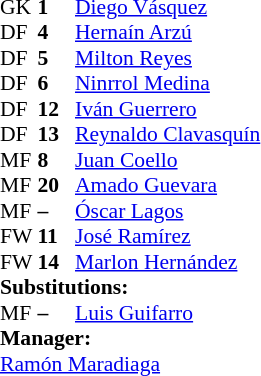<table style = "font-size: 90%" cellspacing = "0" cellpadding = "0">
<tr>
<td colspan = 4></td>
</tr>
<tr>
<th width = "25"></th>
<th width = "25"></th>
</tr>
<tr>
<td>GK</td>
<td><strong>1</strong></td>
<td> <a href='#'>Diego Vásquez</a></td>
</tr>
<tr>
<td>DF</td>
<td><strong>4</strong></td>
<td> <a href='#'>Hernaín Arzú</a></td>
</tr>
<tr>
<td>DF</td>
<td><strong>5</strong></td>
<td> <a href='#'>Milton Reyes</a></td>
</tr>
<tr>
<td>DF</td>
<td><strong>6</strong></td>
<td> <a href='#'>Ninrrol Medina</a></td>
</tr>
<tr>
<td>DF</td>
<td><strong>12</strong></td>
<td> <a href='#'>Iván Guerrero</a></td>
</tr>
<tr>
<td>DF</td>
<td><strong>13</strong></td>
<td> <a href='#'>Reynaldo Clavasquín</a></td>
</tr>
<tr>
<td>MF</td>
<td><strong>8</strong></td>
<td> <a href='#'>Juan Coello</a></td>
</tr>
<tr>
<td>MF</td>
<td><strong>20</strong></td>
<td> <a href='#'>Amado Guevara</a></td>
</tr>
<tr>
<td>MF</td>
<td><strong>–</strong></td>
<td> <a href='#'>Óscar Lagos</a></td>
</tr>
<tr>
<td>FW</td>
<td><strong>11</strong></td>
<td> <a href='#'>José Ramírez</a></td>
</tr>
<tr>
<td>FW</td>
<td><strong>14</strong></td>
<td> <a href='#'>Marlon Hernández</a></td>
<td></td>
<td></td>
</tr>
<tr>
<td colspan = 3><strong>Substitutions:</strong></td>
</tr>
<tr>
<td>MF</td>
<td><strong>–</strong></td>
<td> <a href='#'>Luis Guifarro</a></td>
</tr>
<tr>
<td colspan = 3><strong>Manager:</strong></td>
</tr>
<tr>
<td colspan = 3> <a href='#'>Ramón Maradiaga</a></td>
</tr>
</table>
